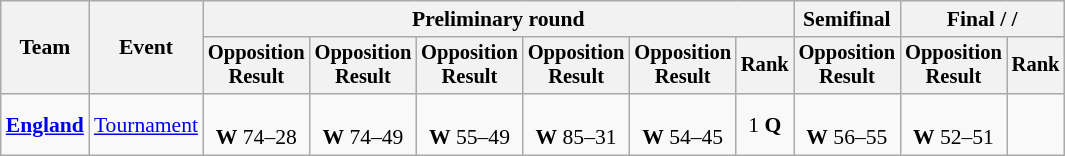<table class=wikitable style=font-size:90%;text-align:center>
<tr>
<th rowspan=2>Team</th>
<th rowspan=2>Event</th>
<th colspan=6>Preliminary round</th>
<th>Semifinal</th>
<th colspan=2>Final /  / </th>
</tr>
<tr style=font-size:95%>
<th>Opposition<br>Result</th>
<th>Opposition<br>Result</th>
<th>Opposition<br>Result</th>
<th>Opposition<br>Result</th>
<th>Opposition<br>Result</th>
<th>Rank</th>
<th>Opposition<br>Result</th>
<th>Opposition<br>Result</th>
<th>Rank</th>
</tr>
<tr>
<td align=left><strong><a href='#'>England</a></strong></td>
<td align=left><a href='#'>Tournament</a></td>
<td><br><strong>W</strong> 74–28</td>
<td><br><strong>W</strong> 74–49</td>
<td><br><strong>W</strong> 55–49</td>
<td><br><strong>W</strong> 85–31</td>
<td><br><strong>W</strong> 54–45</td>
<td>1 <strong>Q</strong></td>
<td><br><strong>W</strong> 56–55</td>
<td><br><strong>W</strong> 52–51</td>
<td></td>
</tr>
</table>
